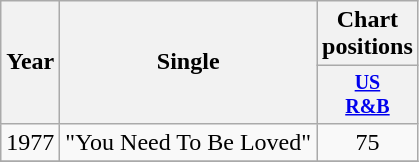<table class="wikitable" style="text-align:center;">
<tr>
<th rowspan="2">Year</th>
<th rowspan="2">Single</th>
<th>Chart positions</th>
</tr>
<tr style="font-size:smaller;">
<th width="40"><a href='#'>US<br>R&B</a></th>
</tr>
<tr>
<td rowspan="1">1977</td>
<td align="left">"You Need To Be Loved"</td>
<td>75</td>
</tr>
<tr>
</tr>
</table>
